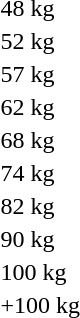<table>
<tr>
<td>48 kg</td>
<td></td>
<td></td>
<td></td>
</tr>
<tr>
<td>52 kg</td>
<td></td>
<td></td>
<td></td>
</tr>
<tr>
<td>57 kg</td>
<td></td>
<td></td>
<td></td>
</tr>
<tr>
<td>62 kg</td>
<td></td>
<td></td>
<td></td>
</tr>
<tr>
<td>68 kg</td>
<td></td>
<td></td>
<td></td>
</tr>
<tr>
<td>74 kg</td>
<td></td>
<td></td>
<td></td>
</tr>
<tr>
<td>82 kg</td>
<td></td>
<td></td>
<td></td>
</tr>
<tr>
<td>90 kg</td>
<td></td>
<td></td>
<td></td>
</tr>
<tr>
<td>100 kg</td>
<td></td>
<td></td>
<td></td>
</tr>
<tr>
<td>+100 kg</td>
<td></td>
<td></td>
<td></td>
</tr>
</table>
